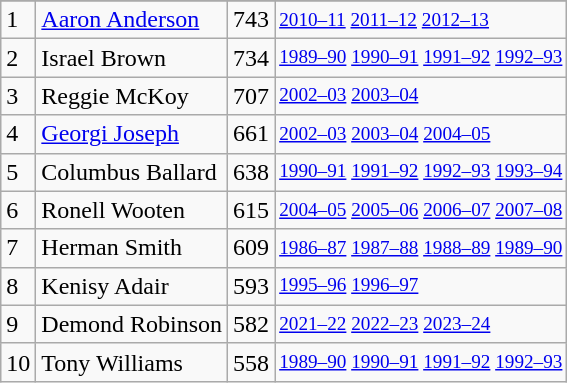<table class="wikitable">
<tr>
</tr>
<tr>
<td>1</td>
<td><a href='#'>Aaron Anderson</a></td>
<td>743</td>
<td style="font-size:80%;"><a href='#'>2010–11</a> <a href='#'>2011–12</a> <a href='#'>2012–13</a></td>
</tr>
<tr>
<td>2</td>
<td>Israel Brown</td>
<td>734</td>
<td style="font-size:80%;"><a href='#'>1989–90</a> <a href='#'>1990–91</a> <a href='#'>1991–92</a> <a href='#'>1992–93</a></td>
</tr>
<tr>
<td>3</td>
<td>Reggie McKoy</td>
<td>707</td>
<td style="font-size:80%;"><a href='#'>2002–03</a> <a href='#'>2003–04</a></td>
</tr>
<tr>
<td>4</td>
<td><a href='#'>Georgi Joseph</a></td>
<td>661</td>
<td style="font-size:80%;"><a href='#'>2002–03</a> <a href='#'>2003–04</a> <a href='#'>2004–05</a></td>
</tr>
<tr>
<td>5</td>
<td>Columbus Ballard</td>
<td>638</td>
<td style="font-size:80%;"><a href='#'>1990–91</a> <a href='#'>1991–92</a> <a href='#'>1992–93</a> <a href='#'>1993–94</a></td>
</tr>
<tr>
<td>6</td>
<td>Ronell Wooten</td>
<td>615</td>
<td style="font-size:80%;"><a href='#'>2004–05</a> <a href='#'>2005–06</a> <a href='#'>2006–07</a> <a href='#'>2007–08</a></td>
</tr>
<tr>
<td>7</td>
<td>Herman Smith</td>
<td>609</td>
<td style="font-size:80%;"><a href='#'>1986–87</a> <a href='#'>1987–88</a> <a href='#'>1988–89</a> <a href='#'>1989–90</a></td>
</tr>
<tr>
<td>8</td>
<td>Kenisy Adair</td>
<td>593</td>
<td style="font-size:80%;"><a href='#'>1995–96</a> <a href='#'>1996–97</a></td>
</tr>
<tr>
<td>9</td>
<td>Demond Robinson</td>
<td>582</td>
<td style="font-size:80%;"><a href='#'>2021–22</a> <a href='#'>2022–23</a> <a href='#'>2023–24</a></td>
</tr>
<tr>
<td>10</td>
<td>Tony Williams</td>
<td>558</td>
<td style="font-size:80%;"><a href='#'>1989–90</a> <a href='#'>1990–91</a> <a href='#'>1991–92</a> <a href='#'>1992–93</a></td>
</tr>
</table>
